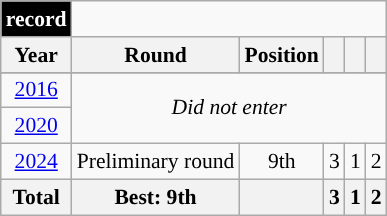<table class="wikitable" style="font-size:90%; text-align:center;" "class="wikitable">
<tr>
<th style="background:#000000; color:#FFFFFF; "><a href='#'></a> record</th>
</tr>
<tr>
<th>Year</th>
<th>Round</th>
<th>Position</th>
<th></th>
<th></th>
<th></th>
</tr>
<tr>
</tr>
<tr>
<td> <a href='#'>2016</a></td>
<td colspan="5" rowspan="2"><em>Did not enter</em></td>
</tr>
<tr>
<td> <a href='#'>2020</a></td>
</tr>
<tr>
<td> <a href='#'>2024</a></td>
<td>Preliminary round</td>
<td>9th</td>
<td>3</td>
<td>1</td>
<td>2</td>
</tr>
<tr>
<th>Total</th>
<th>Best: 9th</th>
<th></th>
<th>3</th>
<th>1</th>
<th>2</th>
</tr>
</table>
